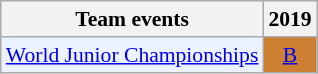<table class="wikitable" style="font-size: 90%; text-align:center">
<tr>
<th>Team events</th>
<th>2019</th>
</tr>
<tr>
<td bgcolor="#ECF2FF"; align="left"><a href='#'>World Junior Championships</a></td>
<td bgcolor=CD7F32><a href='#'>B</a></td>
</tr>
</table>
